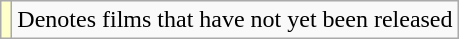<table class="wikitable">
<tr>
<td style="background:#ffc;"></td>
<td>Denotes films that have not yet been released</td>
</tr>
</table>
